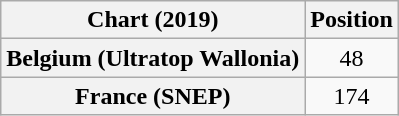<table class="wikitable sortable plainrowheaders" style="text-align:center">
<tr>
<th scope="col">Chart (2019)</th>
<th scope="col">Position</th>
</tr>
<tr>
<th scope="row">Belgium (Ultratop Wallonia)</th>
<td>48</td>
</tr>
<tr>
<th scope="row">France (SNEP)</th>
<td>174</td>
</tr>
</table>
